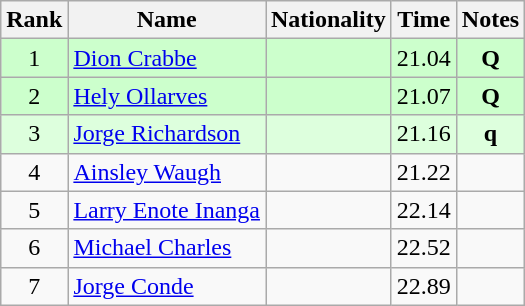<table class="wikitable sortable" style="text-align:center">
<tr>
<th>Rank</th>
<th>Name</th>
<th>Nationality</th>
<th>Time</th>
<th>Notes</th>
</tr>
<tr bgcolor=ccffcc>
<td>1</td>
<td align=left><a href='#'>Dion Crabbe</a></td>
<td align=left></td>
<td>21.04</td>
<td><strong>Q</strong></td>
</tr>
<tr bgcolor=ccffcc>
<td>2</td>
<td align=left><a href='#'>Hely Ollarves</a></td>
<td align=left></td>
<td>21.07</td>
<td><strong>Q</strong></td>
</tr>
<tr bgcolor=ddffdd>
<td>3</td>
<td align=left><a href='#'>Jorge Richardson</a></td>
<td align=left></td>
<td>21.16</td>
<td><strong>q</strong></td>
</tr>
<tr>
<td>4</td>
<td align=left><a href='#'>Ainsley Waugh</a></td>
<td align=left></td>
<td>21.22</td>
<td></td>
</tr>
<tr>
<td>5</td>
<td align=left><a href='#'>Larry Enote Inanga</a></td>
<td align=left></td>
<td>22.14</td>
<td></td>
</tr>
<tr>
<td>6</td>
<td align=left><a href='#'>Michael Charles</a></td>
<td align=left></td>
<td>22.52</td>
<td></td>
</tr>
<tr>
<td>7</td>
<td align=left><a href='#'>Jorge Conde</a></td>
<td align=left></td>
<td>22.89</td>
<td></td>
</tr>
</table>
